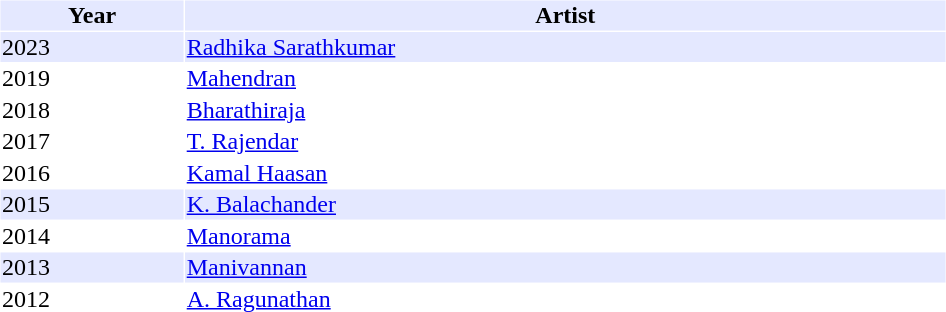<table cellspacing="1" cellpadding="1" border="0" width="50%">
<tr bgcolor="#e4e8ff">
<th>Year</th>
<th>Artist</th>
</tr>
<tr bgcolor="#e4e8ff">
<td>2023</td>
<td><a href='#'>Radhika Sarathkumar</a></td>
</tr>
<tr>
<td>2019</td>
<td><a href='#'>Mahendran</a></td>
</tr>
<tr>
<td>2018</td>
<td><a href='#'>Bharathiraja</a></td>
</tr>
<tr>
<td>2017</td>
<td><a href='#'>T. Rajendar</a></td>
</tr>
<tr>
<td>2016</td>
<td><a href='#'>Kamal Haasan</a></td>
</tr>
<tr bgcolor="#e4e8ff">
<td>2015</td>
<td><a href='#'>K. Balachander</a></td>
</tr>
<tr>
<td>2014</td>
<td><a href='#'>Manorama</a></td>
</tr>
<tr bgcolor="#e4e8ff">
<td>2013</td>
<td><a href='#'>Manivannan</a></td>
</tr>
<tr>
<td>2012</td>
<td><a href='#'>A. Ragunathan</a></td>
</tr>
</table>
